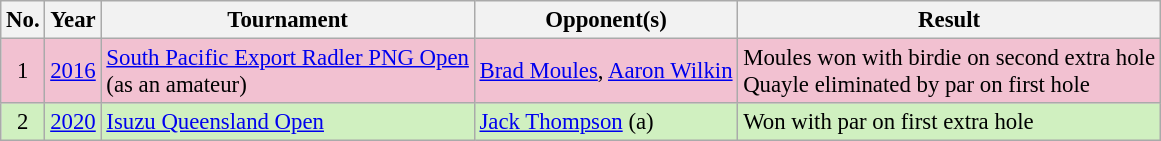<table class="wikitable" style="font-size:95%;">
<tr>
<th>No.</th>
<th>Year</th>
<th>Tournament</th>
<th>Opponent(s)</th>
<th>Result</th>
</tr>
<tr style="background:#F2C1D1;">
<td align=center>1</td>
<td><a href='#'>2016</a></td>
<td><a href='#'>South Pacific Export Radler PNG Open</a><br>(as an amateur)</td>
<td> <a href='#'>Brad Moules</a>,  <a href='#'>Aaron Wilkin</a></td>
<td>Moules won with birdie on second extra hole<br>Quayle eliminated by par on first hole</td>
</tr>
<tr style="background:#D0F0C0;">
<td align=center>2</td>
<td><a href='#'>2020</a></td>
<td><a href='#'>Isuzu Queensland Open</a></td>
<td> <a href='#'>Jack Thompson</a> (a)</td>
<td>Won with par on first extra hole</td>
</tr>
</table>
